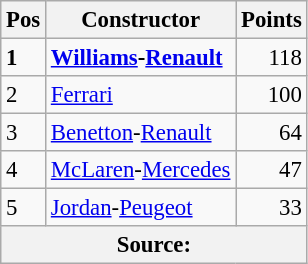<table class="wikitable" style="font-size: 95%;">
<tr>
<th>Pos</th>
<th>Constructor</th>
<th>Points</th>
</tr>
<tr>
<td><strong>1</strong></td>
<td> <strong><a href='#'>Williams</a>-<a href='#'>Renault</a></strong></td>
<td align="right">118</td>
</tr>
<tr>
<td>2</td>
<td> <a href='#'>Ferrari</a></td>
<td align="right">100</td>
</tr>
<tr>
<td>3</td>
<td> <a href='#'>Benetton</a>-<a href='#'>Renault</a></td>
<td align="right">64</td>
</tr>
<tr>
<td>4</td>
<td> <a href='#'>McLaren</a>-<a href='#'>Mercedes</a></td>
<td align="right">47</td>
</tr>
<tr>
<td>5</td>
<td> <a href='#'>Jordan</a>-<a href='#'>Peugeot</a></td>
<td align="right">33</td>
</tr>
<tr>
<th colspan=4>Source: </th>
</tr>
</table>
